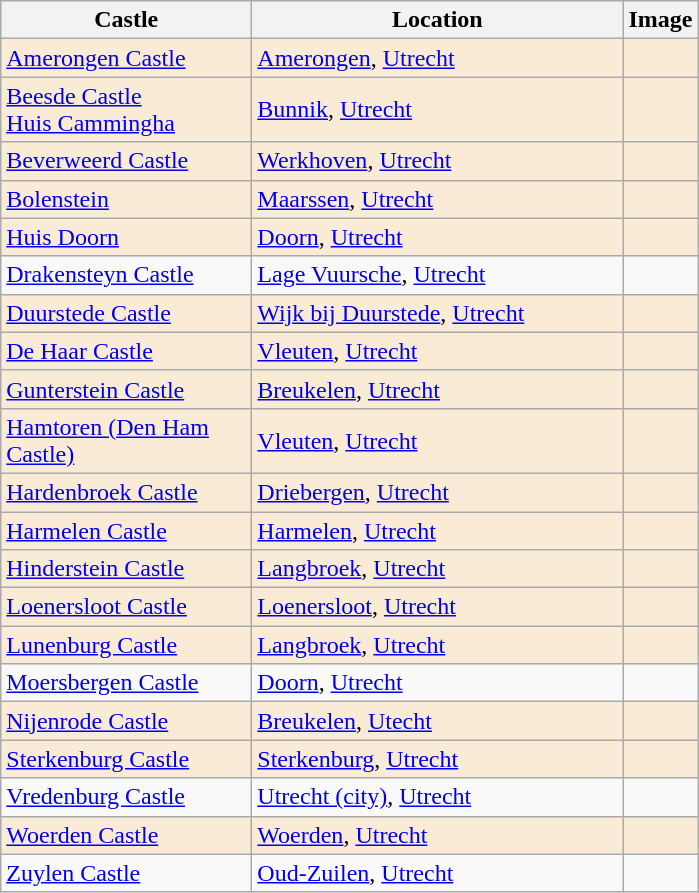<table class="wikitable">
<tr>
<th style="width:10em;">Castle</th>
<th style="width:15em;">Location</th>
<th>Image</th>
</tr>
<tr bgcolor="#FAEBD7">
<td><a href='#'>Amerongen Castle</a></td>
<td><a href='#'>Amerongen</a>, <a href='#'>Utrecht</a><br></td>
<td></td>
</tr>
<tr bgcolor="#FAEBD7">
<td><a href='#'>Beesde Castle</a><br><a href='#'>Huis Cammingha</a></td>
<td><a href='#'>Bunnik</a>, <a href='#'>Utrecht</a><br></td>
<td></td>
</tr>
<tr bgcolor="#FAEBD7">
<td><a href='#'>Beverweerd Castle</a></td>
<td><a href='#'>Werkhoven</a>, <a href='#'>Utrecht</a><br></td>
<td></td>
</tr>
<tr bgcolor="#FAEBD7">
<td><a href='#'>Bolenstein</a></td>
<td><a href='#'>Maarssen</a>, <a href='#'>Utrecht</a><br></td>
<td></td>
</tr>
<tr bgcolor="#FAEBD7">
<td><a href='#'>Huis Doorn</a></td>
<td><a href='#'>Doorn</a>, <a href='#'>Utrecht</a><br></td>
<td></td>
</tr>
<tr>
<td><a href='#'>Drakensteyn Castle</a></td>
<td><a href='#'>Lage Vuursche</a>, <a href='#'>Utrecht</a><br></td>
<td></td>
</tr>
<tr bgcolor="#FAEBD7">
<td><a href='#'>Duurstede Castle</a></td>
<td><a href='#'>Wijk bij Duurstede</a>, <a href='#'>Utrecht</a><br></td>
<td></td>
</tr>
<tr bgcolor="#FAEBD7">
<td><a href='#'>De Haar Castle</a></td>
<td><a href='#'>Vleuten</a>, <a href='#'>Utrecht</a><br></td>
<td></td>
</tr>
<tr bgcolor="#FAEBD7">
<td><a href='#'>Gunterstein Castle</a></td>
<td><a href='#'>Breukelen</a>, <a href='#'>Utrecht</a><br></td>
<td></td>
</tr>
<tr bgcolor="#FAEBD7">
<td><a href='#'>Hamtoren (Den Ham Castle)</a></td>
<td><a href='#'>Vleuten</a>, <a href='#'>Utrecht</a><br></td>
<td></td>
</tr>
<tr bgcolor="#FAEBD7">
<td><a href='#'>Hardenbroek Castle</a></td>
<td><a href='#'>Driebergen</a>, <a href='#'>Utrecht</a><br></td>
<td></td>
</tr>
<tr bgcolor="#FAEBD7">
<td><a href='#'>Harmelen Castle</a></td>
<td><a href='#'>Harmelen</a>, <a href='#'>Utrecht</a><br></td>
<td></td>
</tr>
<tr bgcolor="#FAEBD7">
<td><a href='#'>Hinderstein Castle</a></td>
<td><a href='#'>Langbroek</a>, <a href='#'>Utrecht</a><br></td>
<td></td>
</tr>
<tr bgcolor="#FAEBD7">
<td><a href='#'>Loenersloot Castle</a></td>
<td><a href='#'>Loenersloot</a>, <a href='#'>Utrecht</a><br></td>
<td></td>
</tr>
<tr bgcolor="#FAEBD7">
<td><a href='#'>Lunenburg Castle</a></td>
<td><a href='#'>Langbroek</a>, <a href='#'>Utrecht</a><br></td>
<td></td>
</tr>
<tr>
<td><a href='#'>Moersbergen Castle</a></td>
<td><a href='#'>Doorn</a>, <a href='#'>Utrecht</a><br></td>
<td></td>
</tr>
<tr bgcolor="#FAEBD7">
<td><a href='#'>Nijenrode Castle</a></td>
<td><a href='#'>Breukelen</a>, <a href='#'>Utecht</a><br></td>
<td></td>
</tr>
<tr bgcolor="#FAEBD7">
<td><a href='#'>Sterkenburg Castle</a></td>
<td><a href='#'>Sterkenburg</a>, <a href='#'>Utrecht</a><br></td>
<td></td>
</tr>
<tr>
<td><a href='#'>Vredenburg Castle</a></td>
<td><a href='#'>Utrecht (city)</a>, <a href='#'>Utrecht</a><br></td>
<td></td>
</tr>
<tr bgcolor="#FAEBD7">
<td><a href='#'>Woerden Castle</a></td>
<td><a href='#'>Woerden</a>, <a href='#'>Utrecht</a><br></td>
<td></td>
</tr>
<tr>
<td><a href='#'>Zuylen Castle</a></td>
<td><a href='#'>Oud-Zuilen</a>, <a href='#'>Utrecht</a><br></td>
<td></td>
</tr>
</table>
